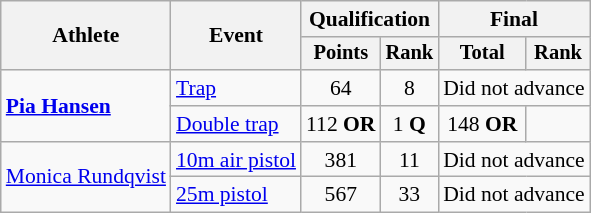<table class="wikitable" style="font-size:90%">
<tr>
<th rowspan="2">Athlete</th>
<th rowspan="2">Event</th>
<th colspan=2>Qualification</th>
<th colspan=2>Final</th>
</tr>
<tr style="font-size:95%">
<th>Points</th>
<th>Rank</th>
<th>Total</th>
<th>Rank</th>
</tr>
<tr>
<td align=left rowspan=2><strong><a href='#'>Pia Hansen</a></strong></td>
<td align=left><a href='#'>Trap</a></td>
<td align=center>64</td>
<td align=center>8</td>
<td align=center colspan=2>Did not advance</td>
</tr>
<tr>
<td align=left><a href='#'>Double trap</a></td>
<td align=center>112 <strong>OR</strong></td>
<td align=center>1 <strong>Q</strong></td>
<td align=center>148 <strong>OR</strong></td>
<td align=center></td>
</tr>
<tr>
<td align=left rowspan=2><a href='#'>Monica Rundqvist</a></td>
<td align=left><a href='#'>10m air pistol</a></td>
<td align=center>381</td>
<td align=center>11</td>
<td align=center colspan=2>Did not advance</td>
</tr>
<tr>
<td align=left><a href='#'>25m pistol</a></td>
<td align=center>567</td>
<td align=center>33</td>
<td align=center colspan=2>Did not advance</td>
</tr>
</table>
